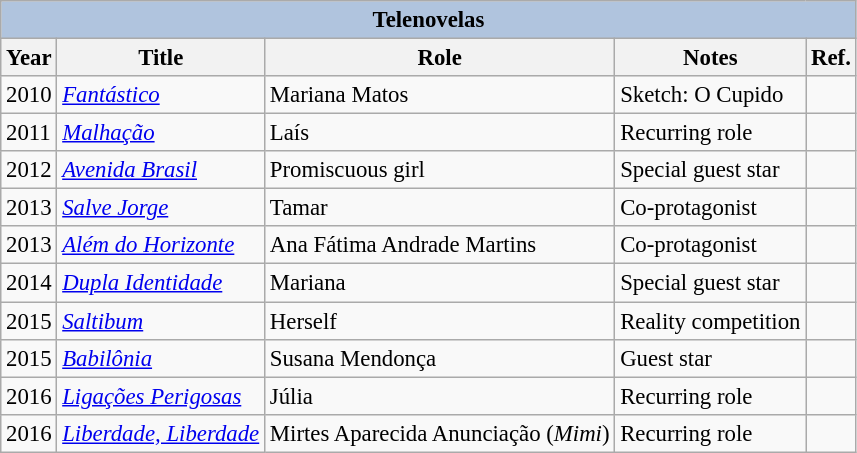<table class="wikitable" style="font-size: 95%;">
<tr>
<th colspan="5" style="background: LightSteelBlue;">Telenovelas</th>
</tr>
<tr>
<th>Year</th>
<th>Title</th>
<th>Role</th>
<th>Notes</th>
<th>Ref.</th>
</tr>
<tr>
<td>2010</td>
<td><em><a href='#'>Fantástico</a></em></td>
<td>Mariana Matos</td>
<td>Sketch: O Cupido</td>
<td></td>
</tr>
<tr>
<td>2011</td>
<td><em><a href='#'>Malhação</a></em></td>
<td>Laís</td>
<td>Recurring role</td>
<td></td>
</tr>
<tr>
<td>2012</td>
<td><em><a href='#'>Avenida Brasil</a></em></td>
<td>Promiscuous girl</td>
<td>Special guest star</td>
<td></td>
</tr>
<tr>
<td>2013</td>
<td><em><a href='#'>Salve Jorge</a></em></td>
<td>Tamar</td>
<td>Co-protagonist</td>
<td></td>
</tr>
<tr>
<td>2013</td>
<td><em><a href='#'>Além do Horizonte</a></em></td>
<td>Ana Fátima Andrade Martins</td>
<td>Co-protagonist</td>
<td></td>
</tr>
<tr>
<td>2014</td>
<td><em><a href='#'>Dupla Identidade</a></em></td>
<td>Mariana</td>
<td>Special guest star</td>
<td></td>
</tr>
<tr>
<td>2015</td>
<td><em><a href='#'>Saltibum</a></em></td>
<td>Herself</td>
<td>Reality competition</td>
<td></td>
</tr>
<tr>
<td>2015</td>
<td><em><a href='#'>Babilônia</a></em></td>
<td>Susana Mendonça</td>
<td>Guest star</td>
<td></td>
</tr>
<tr>
<td>2016</td>
<td><em><a href='#'>Ligações Perigosas</a></em></td>
<td>Júlia</td>
<td>Recurring role</td>
<td></td>
</tr>
<tr>
<td>2016</td>
<td><em><a href='#'>Liberdade, Liberdade</a></em></td>
<td>Mirtes Aparecida Anunciação (<em>Mimi</em>)</td>
<td>Recurring role</td>
<td></td>
</tr>
</table>
